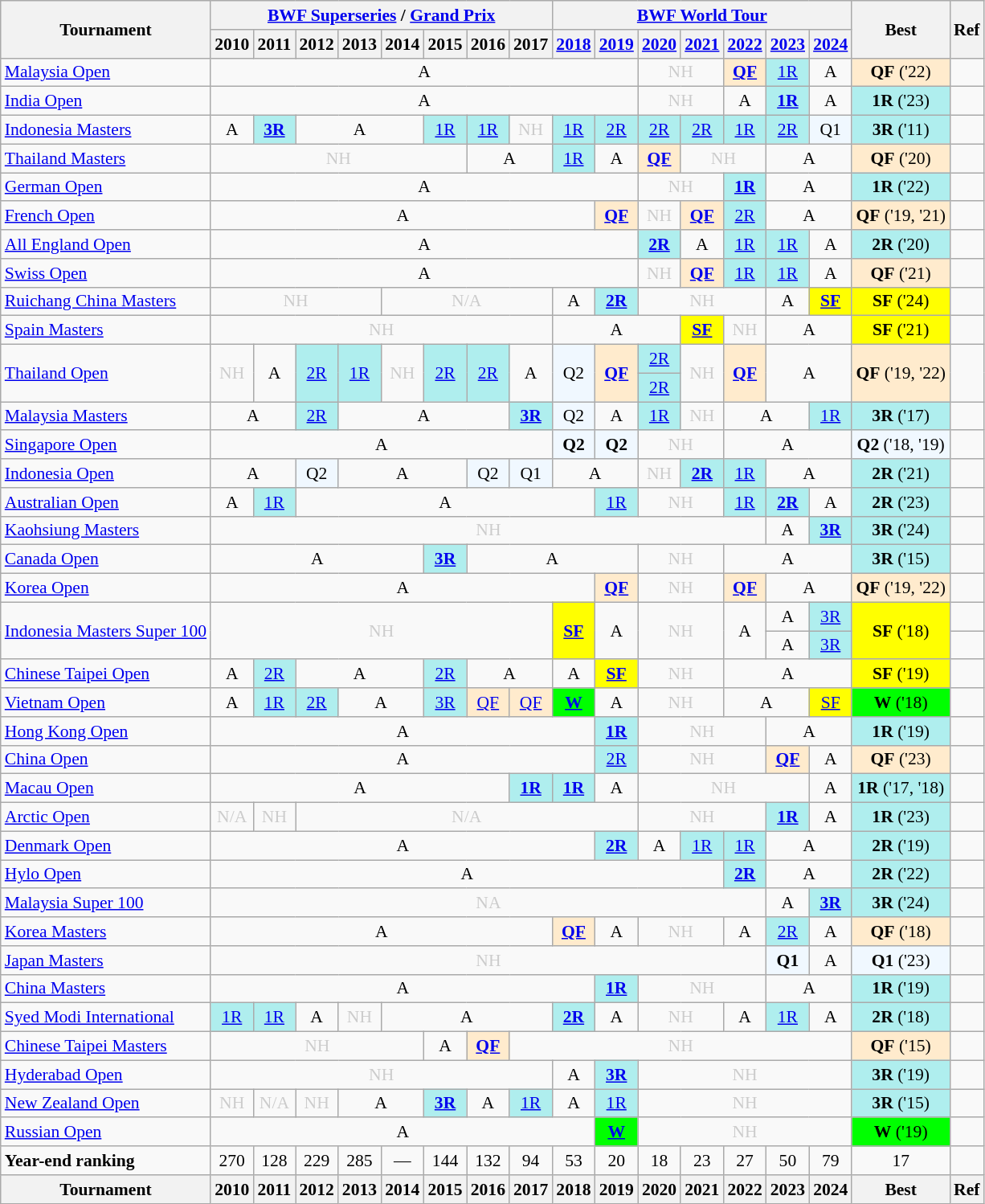<table style='font-size: 90%; text-align:center;' class='wikitable'>
<tr>
<th rowspan="2">Tournament</th>
<th colspan="8"><a href='#'>BWF Superseries</a> / <a href='#'>Grand Prix</a></th>
<th colspan="7"><a href='#'>BWF World Tour</a></th>
<th rowspan="2">Best</th>
<th rowspan="2">Ref</th>
</tr>
<tr>
<th>2010</th>
<th>2011</th>
<th>2012</th>
<th>2013</th>
<th>2014</th>
<th>2015</th>
<th>2016</th>
<th>2017</th>
<th><a href='#'>2018</a></th>
<th><a href='#'>2019</a></th>
<th><a href='#'>2020</a></th>
<th><a href='#'>2021</a></th>
<th><a href='#'>2022</a></th>
<th><a href='#'>2023</a></th>
<th><a href='#'>2024</a></th>
</tr>
<tr>
<td align=left><a href='#'>Malaysia Open</a></td>
<td colspan="10">A</td>
<td colspan="2" style=color:#ccc>NH</td>
<td bgcolor=FFEBCD><strong><a href='#'>QF</a></strong></td>
<td bgcolor=AFEEEE><a href='#'>1R</a></td>
<td>A</td>
<td bgcolor=FFEBCD><strong>QF</strong> ('22)</td>
<td></td>
</tr>
<tr>
<td align=left><a href='#'>India Open</a></td>
<td colspan="10">A</td>
<td colspan="2" style=color:#ccc>NH</td>
<td>A</td>
<td bgcolor=AFEEEE><strong><a href='#'>1R</a></strong></td>
<td>A</td>
<td bgcolor=AFEEEE><strong>1R</strong> ('23)</td>
<td></td>
</tr>
<tr>
<td align=left><a href='#'>Indonesia Masters</a></td>
<td>A</td>
<td bgcolor=AFEEEE><a href='#'><strong>3R</strong></a></td>
<td colspan="3">A</td>
<td bgcolor=AFEEEE><a href='#'>1R</a></td>
<td bgcolor=AFEEEE><a href='#'>1R</a></td>
<td style=color:#ccc>NH</td>
<td bgcolor=AFEEEE><a href='#'>1R</a></td>
<td bgcolor=AFEEEE><a href='#'>2R</a></td>
<td bgcolor=AFEEEE><a href='#'>2R</a></td>
<td bgcolor=AFEEEE><a href='#'>2R</a></td>
<td bgcolor=AFEEEE><a href='#'>1R</a></td>
<td bgcolor=AFEEEE><a href='#'>2R</a></td>
<td 2024; bgcolor=F0F8FF>Q1</td>
<td bgcolor=AFEEEE><strong>3R</strong> ('11)</td>
<td></td>
</tr>
<tr>
<td align=left><a href='#'>Thailand Masters</a></td>
<td colspan="6" style=color:#ccc>NH</td>
<td colspan="2">A</td>
<td bgcolor=AFEEEE><a href='#'>1R</a></td>
<td>A</td>
<td bgcolor=FFEBCD><a href='#'><strong>QF</strong></a></td>
<td colspan="2" style=color:#ccc>NH</td>
<td colspan="2">A</td>
<td bgcolor=FFEBCD><strong>QF</strong> ('20)</td>
<td></td>
</tr>
<tr>
<td align=left><a href='#'>German Open</a></td>
<td colspan="10">A</td>
<td colspan="2" style=color:#ccc>NH</td>
<td bgcolor=AFEEEE><strong><a href='#'>1R</a></strong></td>
<td colspan="2">A</td>
<td bgcolor=AFEEEE><strong>1R</strong> ('22)</td>
<td></td>
</tr>
<tr>
<td align=left><a href='#'>French Open</a></td>
<td colspan="9">A</td>
<td bgcolor=FFEBCD><a href='#'><strong>QF</strong></a></td>
<td style=color:#ccc>NH</td>
<td bgcolor=FFEBCD><strong><a href='#'>QF</a></strong></td>
<td bgcolor=AFEEEE><a href='#'>2R</a></td>
<td colspan="2">A</td>
<td bgcolor=FFEBCD><strong>QF</strong> ('19, '21)</td>
<td></td>
</tr>
<tr>
<td align=left><a href='#'>All England Open</a></td>
<td colspan="10">A</td>
<td bgcolor=AFEEEE><a href='#'><strong>2R</strong></a></td>
<td>A</td>
<td bgcolor=AFEEEE><a href='#'>1R</a></td>
<td bgcolor=AFEEEE><a href='#'>1R</a></td>
<td>A</td>
<td bgcolor=AFEEEE><strong>2R</strong> ('20)</td>
<td></td>
</tr>
<tr>
<td align=left><a href='#'>Swiss Open</a></td>
<td colspan="10">A</td>
<td style=color:#ccc>NH</td>
<td bgcolor=FFEBCD><a href='#'><strong>QF</strong></a></td>
<td bgcolor=AFEEEE><a href='#'>1R</a></td>
<td bgcolor=AFEEEE><a href='#'>1R</a></td>
<td>A</td>
<td bgcolor=FFEBCD><strong>QF</strong> ('21)</td>
<td></td>
</tr>
<tr>
<td align=left><a href='#'>Ruichang China Masters</a></td>
<td colspan="4" style=color:#ccc>NH</td>
<td colspan="4" style=color:#ccc>N/A</td>
<td>A</td>
<td bgcolor=AFEEEE><a href='#'><strong>2R</strong></a></td>
<td colspan="3" style=color:#ccc>NH</td>
<td>A</td>
<td bgcolor=FFFF00><strong><a href='#'>SF</a></strong></td>
<td bgcolor=FFFF00><strong>SF</strong> ('24)</td>
<td></td>
</tr>
<tr>
<td align=left><a href='#'>Spain Masters</a></td>
<td colspan="8" style=color:#ccc>NH</td>
<td colspan="3">A</td>
<td bgcolor=FFFF00><a href='#'><strong>SF</strong></a></td>
<td style=color:#ccc>NH</td>
<td colspan="2">A</td>
<td bgcolor=FFFF00><strong>SF</strong> ('21)</td>
<td></td>
</tr>
<tr>
<td rowspan="2" align=left><a href='#'>Thailand Open</a></td>
<td rowspan="2" style=color:#ccc>NH</td>
<td rowspan="2">A</td>
<td rowspan="2" bgcolor=AFEEEE><a href='#'>2R</a></td>
<td rowspan="2" bgcolor=AFEEEE><a href='#'>1R</a></td>
<td rowspan="2" style=color:#ccc>NH</td>
<td rowspan="2" bgcolor=AFEEEE><a href='#'>2R</a></td>
<td rowspan="2" bgcolor=AFEEEE><a href='#'>2R</a></td>
<td rowspan="2">A</td>
<td rowspan="2" 2018; bgcolor=F0F8FF>Q2</td>
<td rowspan="2" bgcolor=FFEBCD><strong><a href='#'>QF</a></strong></td>
<td bgcolor=AFEEEE><a href='#'>2R</a></td>
<td rowspan="2" style=color:#ccc>NH</td>
<td rowspan="2" bgcolor=FFEBCD><strong><a href='#'>QF</a></strong></td>
<td rowspan="2" colspan="2">A</td>
<td rowspan="2" bgcolor=FFEBCD><strong>QF</strong> ('19, '22)</td>
<td rowspan="2"></td>
</tr>
<tr>
<td bgcolor=AFEEEE><a href='#'>2R</a></td>
</tr>
<tr>
<td align=left><a href='#'>Malaysia Masters</a></td>
<td colspan="2">A</td>
<td bgcolor=AFEEEE><a href='#'>2R</a></td>
<td colspan="4">A</td>
<td bgcolor=AFEEEE><a href='#'><strong>3R</strong></a></td>
<td 2018; bgcolor=F0F8FF>Q2</td>
<td>A</td>
<td bgcolor=AFEEEE><a href='#'>1R</a></td>
<td style=color:#ccc>NH</td>
<td colspan="2">A</td>
<td bgcolor=AFEEEE><a href='#'>1R</a></td>
<td bgcolor=AFEEEE><strong>3R</strong> ('17)</td>
<td></td>
</tr>
<tr>
<td align=left><a href='#'>Singapore Open</a></td>
<td colspan="8">A</td>
<td 2018; bgcolor=F0F8FF><strong>Q2</strong></td>
<td 2019; bgcolor=F0F8FF><strong>Q2</strong></td>
<td colspan=2 style=color:#ccc>NH</td>
<td colspan="3">A</td>
<td bgcolor=F0F8FF><strong>Q2</strong> ('18, '19)</td>
<td></td>
</tr>
<tr>
<td align=left><a href='#'>Indonesia Open</a></td>
<td colspan="2">A</td>
<td 2012; bgcolor=F0F8FF>Q2</td>
<td colspan="3">A</td>
<td 2016; bgcolor=F0F8FF>Q2</td>
<td 2017; bgcolor=F0F8FF>Q1</td>
<td colspan="2">A</td>
<td style=color:#ccc>NH</td>
<td bgcolor=AFEEEE><strong><a href='#'>2R</a></strong></td>
<td bgcolor=AFEEEE><a href='#'>1R</a></td>
<td colspan="2">A</td>
<td bgcolor=AFEEEE><strong>2R</strong> ('21)</td>
<td></td>
</tr>
<tr>
<td align=left><a href='#'>Australian Open</a></td>
<td>A</td>
<td bgcolor=AFEEEE><a href='#'>1R</a></td>
<td colspan="7">A</td>
<td bgcolor=AFEEEE><a href='#'>1R</a></td>
<td colspan="2" style=color:#ccc>NH</td>
<td bgcolor=AFEEEE><a href='#'>1R</a></td>
<td bgcolor=AFEEEE><strong><a href='#'>2R</a></strong></td>
<td>A</td>
<td bgcolor=AFEEEE><strong>2R</strong> ('23)</td>
<td></td>
</tr>
<tr>
<td align=left><a href='#'>Kaohsiung Masters</a></td>
<td colspan="13" style=color:#ccc>NH</td>
<td>A</td>
<td bgcolor=AFEEEE><strong><a href='#'>3R</a></strong></td>
<td bgcolor=AFEEEE><strong>3R</strong> ('24)</td>
<td></td>
</tr>
<tr>
<td align=left><a href='#'>Canada Open</a></td>
<td colspan="5">A</td>
<td bgcolor=AFEEEE><a href='#'><strong>3R</strong></a></td>
<td colspan="4">A</td>
<td colspan="2" style=color:#ccc>NH</td>
<td colspan="3">A</td>
<td bgcolor=AFEEEE><strong>3R</strong> ('15)</td>
<td></td>
</tr>
<tr>
<td align=left><a href='#'>Korea Open</a></td>
<td colspan="9">A</td>
<td bgcolor=FFEBCD><strong><a href='#'>QF</a></strong></td>
<td colspan="2" style=color:#ccc>NH</td>
<td bgcolor=FFEBCD><strong><a href='#'>QF</a></strong></td>
<td colspan="2">A</td>
<td bgcolor=FFEBCD><strong>QF</strong> ('19, '22)</td>
<td></td>
</tr>
<tr>
<td rowspan="2" align=left><a href='#'>Indonesia Masters Super 100</a></td>
<td rowspan="2" colspan="8" style=color:#ccc>NH</td>
<td rowspan="2" bgcolor=FFFF00><a href='#'><strong>SF</strong></a></td>
<td rowspan="2">A</td>
<td rowspan="2" colspan="2" style=color:#ccc>NH</td>
<td rowspan="2">A</td>
<td>A</td>
<td bgcolor=AFEEEE><a href='#'>3R</a></td>
<td rowspan="2" bgcolor=FFFF00><strong>SF</strong> ('18)</td>
<td></td>
</tr>
<tr>
<td>A</td>
<td bgcolor=AFEEEE><a href='#'>3R</a></td>
<td></td>
</tr>
<tr>
<td align=left><a href='#'>Chinese Taipei Open</a></td>
<td>A</td>
<td bgcolor=AFEEEE><a href='#'>2R</a></td>
<td colspan="3">A</td>
<td bgcolor=AFEEEE><a href='#'>2R</a></td>
<td colspan="2">A</td>
<td>A</td>
<td bgcolor=FFFF00><a href='#'><strong>SF</strong></a></td>
<td colspan="2" style=color:#ccc>NH</td>
<td colspan="3">A</td>
<td bgcolor=FFFF00><strong>SF</strong> ('19)</td>
<td></td>
</tr>
<tr>
<td align=left><a href='#'>Vietnam Open</a></td>
<td>A</td>
<td bgcolor=AFEEEE><a href='#'>1R</a></td>
<td bgcolor=AFEEEE><a href='#'>2R</a></td>
<td colspan="2">A</td>
<td bgcolor=AFEEEE><a href='#'>3R</a></td>
<td bgcolor=FFEBCD><a href='#'>QF</a></td>
<td bgcolor=FFEBCD><a href='#'>QF</a></td>
<td bgcolor=00FF00><a href='#'><strong>W</strong></a></td>
<td>A</td>
<td colspan="2" style=color:#ccc>NH</td>
<td colspan="2">A</td>
<td bgcolor=FFFF00><a href='#'>SF</a></td>
<td bgcolor=00FF00><strong>W</strong> ('18)</td>
<td></td>
</tr>
<tr>
<td align=left><a href='#'>Hong Kong Open</a></td>
<td colspan="9">A</td>
<td bgcolor=AFEEEE><a href='#'><strong>1R</strong></a></td>
<td colspan="3" style=color:#ccc>NH</td>
<td colspan="2">A</td>
<td bgcolor=AFEEEE><strong>1R</strong> ('19)</td>
<td></td>
</tr>
<tr>
<td align=left><a href='#'>China Open</a></td>
<td colspan="9">A</td>
<td bgcolor=AFEEEE><a href='#'>2R</a></td>
<td colspan="3" style=color:#ccc>NH</td>
<td bgcolor=FFEBCD><strong><a href='#'>QF</a></strong></td>
<td>A</td>
<td bgcolor=FFEBCD><strong>QF</strong> ('23)</td>
<td></td>
</tr>
<tr>
<td align=left><a href='#'>Macau Open</a></td>
<td colspan="7">A</td>
<td bgcolor=AFEEEE><a href='#'><strong>1R</strong></a></td>
<td bgcolor=AFEEEE><a href='#'><strong>1R</strong></a></td>
<td>A</td>
<td colspan="4" style=color:#ccc>NH</td>
<td>A</td>
<td bgcolor=AFEEEE><strong>1R</strong> ('17, '18)</td>
<td></td>
</tr>
<tr>
<td align=left><a href='#'>Arctic Open</a></td>
<td style=color:#ccc>N/A</td>
<td style=color:#ccc>NH</td>
<td colspan="8" style=color:#ccc>N/A</td>
<td colspan="3" style=color:#ccc>NH</td>
<td bgcolor=AFEEEE><a href='#'><strong>1R</strong></a></td>
<td>A</td>
<td bgcolor=AFEEEE><strong>1R</strong> ('23)</td>
<td></td>
</tr>
<tr>
<td align=left><a href='#'>Denmark Open</a></td>
<td colspan="9">A</td>
<td bgcolor=AFEEEE><a href='#'><strong>2R</strong></a></td>
<td>A</td>
<td bgcolor=AFEEEE><a href='#'>1R</a></td>
<td bgcolor=AFEEEE><a href='#'>1R</a></td>
<td colspan="2">A</td>
<td bgcolor=AFEEEE><strong>2R</strong> ('19)</td>
<td></td>
</tr>
<tr>
<td align=left><a href='#'>Hylo Open</a></td>
<td colspan="12">A</td>
<td bgcolor=AFEEEE><strong><a href='#'>2R</a></strong></td>
<td colspan="2">A</td>
<td bgcolor=AFEEEE><strong>2R</strong> ('22)</td>
<td></td>
</tr>
<tr>
<td align=left><a href='#'>Malaysia Super 100</a></td>
<td colspan="13" style=color:#ccc>NA</td>
<td>A</td>
<td bgcolor=AFEEEE><strong><a href='#'>3R</a></strong></td>
<td bgcolor=AFEEEE><strong>3R</strong> ('24)</td>
<td></td>
</tr>
<tr>
<td align=left><a href='#'>Korea Masters</a></td>
<td colspan="8">A</td>
<td bgcolor=FFEBCD><a href='#'><strong>QF</strong></a></td>
<td>A</td>
<td colspan="2" style=color:#ccc>NH</td>
<td>A</td>
<td bgcolor=AFEEEE><a href='#'>2R</a></td>
<td>A</td>
<td bgcolor=FFEBCD><strong>QF</strong> ('18)</td>
<td></td>
</tr>
<tr>
<td align=left><a href='#'>Japan Masters</a></td>
<td colspan="13" style=color:#ccc>NH</td>
<td 2023; bgcolor=F0F8FF><strong>Q1</strong></td>
<td>A</td>
<td bgcolor=F0F8FF><strong>Q1</strong> ('23)</td>
<td></td>
</tr>
<tr>
<td align=left><a href='#'>China Masters</a></td>
<td colspan="9">A</td>
<td bgcolor=AFEEEE><a href='#'><strong>1R</strong></a></td>
<td colspan="3" style=color:#ccc>NH</td>
<td colspan="2">A</td>
<td bgcolor=AFEEEE><strong>1R</strong> ('19)</td>
<td></td>
</tr>
<tr>
<td align=left><a href='#'>Syed Modi International</a></td>
<td bgcolor=AFEEEE><a href='#'>1R</a></td>
<td bgcolor=AFEEEE><a href='#'>1R</a></td>
<td>A</td>
<td style=color:#ccc>NH</td>
<td colspan="4">A</td>
<td bgcolor=AFEEEE><a href='#'><strong>2R</strong></a></td>
<td>A</td>
<td colspan="2" style=color:#ccc>NH</td>
<td>A</td>
<td bgcolor=AFEEEE><a href='#'>1R</a></td>
<td>A</td>
<td bgcolor=AFEEEE><strong>2R</strong> ('18)</td>
<td></td>
</tr>
<tr>
<td align=left><a href='#'>Chinese Taipei Masters</a></td>
<td colspan="5" style=color:#ccc>NH</td>
<td>A</td>
<td bgcolor=FFEBCD><a href='#'><strong>QF</strong></a></td>
<td colspan="8" style=color:#ccc>NH</td>
<td bgcolor=FFEBCD><strong>QF</strong> ('15)</td>
<td></td>
</tr>
<tr>
<td align=left><a href='#'>Hyderabad Open</a></td>
<td colspan="8" style=color:#ccc>NH</td>
<td>A</td>
<td bgcolor=AFEEEE><a href='#'><strong>3R</strong></a></td>
<td colspan="5" style=color:#ccc>NH</td>
<td bgcolor=AFEEEE><strong>3R</strong> ('19)</td>
<td></td>
</tr>
<tr>
<td align=left><a href='#'>New Zealand Open</a></td>
<td style=color:#ccc>NH</td>
<td style=color:#ccc>N/A</td>
<td style=color:#ccc>NH</td>
<td colspan="2">A</td>
<td bgcolor=AFEEEE><a href='#'><strong>3R</strong></a></td>
<td>A</td>
<td bgcolor=AFEEEE><a href='#'>1R</a></td>
<td>A</td>
<td bgcolor=AFEEEE><a href='#'>1R</a></td>
<td colspan="5" style=color:#ccc>NH</td>
<td bgcolor=AFEEEE><strong>3R</strong> ('15)</td>
<td></td>
</tr>
<tr>
<td align=left><a href='#'>Russian Open</a></td>
<td colspan="9">A</td>
<td bgcolor=00FF00><a href='#'><strong>W</strong></a></td>
<td colspan="5" style=color:#ccc>NH</td>
<td bgcolor=00FF00><strong>W</strong> ('19)</td>
<td></td>
</tr>
<tr>
<td align=left><strong>Year-end ranking</strong></td>
<td 2010;>270</td>
<td 2011;>128</td>
<td 2012;>229</td>
<td 2013;>285</td>
<td 2014;>—</td>
<td 2015;>144</td>
<td 2016;>132</td>
<td 2017;>94</td>
<td 2018;>53</td>
<td 2019;>20</td>
<td 2020;>18</td>
<td 2021;>23</td>
<td 2022;>27</td>
<td 2023;>50</td>
<td 2024;>79</td>
<td>17</td>
<td></td>
</tr>
<tr>
<th>Tournament</th>
<th>2010</th>
<th>2011</th>
<th>2012</th>
<th>2013</th>
<th>2014</th>
<th>2015</th>
<th>2016</th>
<th>2017</th>
<th>2018</th>
<th>2019</th>
<th>2020</th>
<th>2021</th>
<th>2022</th>
<th>2023</th>
<th>2024</th>
<th>Best</th>
<th>Ref</th>
</tr>
</table>
